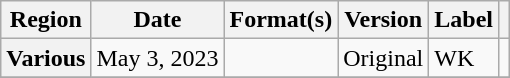<table class="wikitable plainrowheaders">
<tr>
<th scope="col">Region</th>
<th scope="col">Date</th>
<th scope="col">Format(s)</th>
<th scope="col">Version</th>
<th scope="col">Label</th>
<th scope="col"></th>
</tr>
<tr>
<th scope="row">Various</th>
<td>May 3, 2023</td>
<td></td>
<td>Original</td>
<td>WK</td>
<td align="center"></td>
</tr>
<tr>
</tr>
</table>
